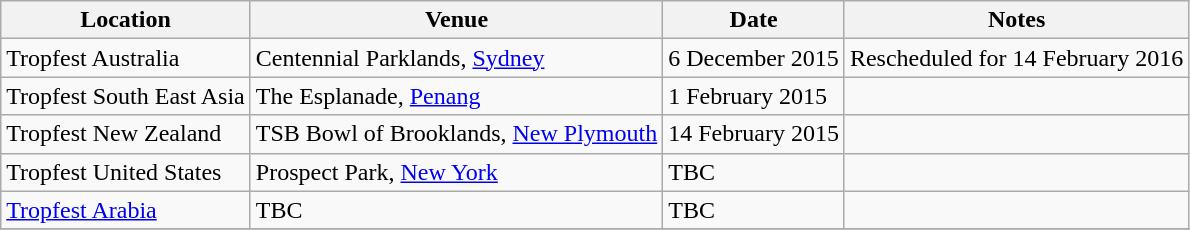<table class="wikitable">
<tr>
<th>Location</th>
<th>Venue</th>
<th>Date</th>
<th>Notes</th>
</tr>
<tr>
<td>Tropfest Australia</td>
<td>Centennial Parklands, <a href='#'>Sydney</a></td>
<td>6 December 2015</td>
<td>Rescheduled for 14 February 2016</td>
</tr>
<tr>
<td>Tropfest South East Asia</td>
<td>The Esplanade, <a href='#'>Penang</a></td>
<td>1 February 2015</td>
<td></td>
</tr>
<tr>
<td>Tropfest New Zealand</td>
<td>TSB Bowl of Brooklands, <a href='#'>New Plymouth</a></td>
<td>14 February 2015</td>
<td></td>
</tr>
<tr>
<td>Tropfest United States</td>
<td>Prospect Park, <a href='#'>New York</a></td>
<td>TBC</td>
<td></td>
</tr>
<tr>
<td><a href='#'>Tropfest Arabia</a></td>
<td>TBC</td>
<td>TBC</td>
<td></td>
</tr>
<tr>
</tr>
</table>
